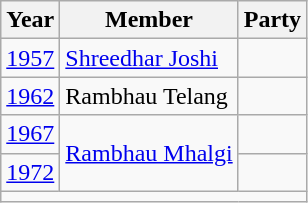<table class="wikitable">
<tr>
<th>Year</th>
<th>Member</th>
<th colspan="2">Party</th>
</tr>
<tr>
<td><a href='#'>1957</a></td>
<td><a href='#'>Shreedhar Joshi</a></td>
<td></td>
</tr>
<tr>
<td><a href='#'>1962</a></td>
<td>Rambhau Telang</td>
<td></td>
</tr>
<tr>
<td><a href='#'>1967</a></td>
<td rowspan="2"><a href='#'>Rambhau Mhalgi</a></td>
<td></td>
</tr>
<tr>
<td><a href='#'>1972</a></td>
</tr>
<tr>
<td colspan="4"></td>
</tr>
</table>
